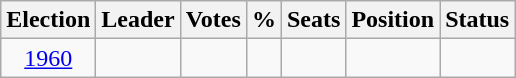<table class="wikitable" style="text-align:center">
<tr>
<th>Election</th>
<th>Leader</th>
<th>Votes</th>
<th>%</th>
<th>Seats</th>
<th>Position</th>
<th>Status</th>
</tr>
<tr>
<td><a href='#'>1960</a></td>
<td></td>
<td></td>
<td></td>
<td></td>
<td></td>
<td></td>
</tr>
</table>
